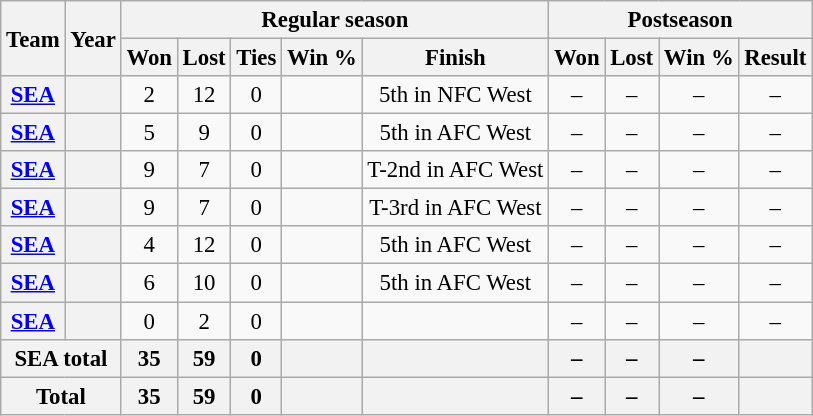<table class="wikitable" style="font-size: 95%; text-align:center;">
<tr>
<th rowspan="2">Team</th>
<th rowspan="2">Year</th>
<th colspan="5">Regular season</th>
<th colspan="4">Postseason</th>
</tr>
<tr>
<th>Won</th>
<th>Lost</th>
<th>Ties</th>
<th>Win %</th>
<th>Finish</th>
<th>Won</th>
<th>Lost</th>
<th>Win %</th>
<th>Result</th>
</tr>
<tr>
<th><a href='#'>SEA</a></th>
<th></th>
<td>2</td>
<td>12</td>
<td>0</td>
<td></td>
<td>5th in NFC West</td>
<td>–</td>
<td>–</td>
<td>–</td>
<td>–</td>
</tr>
<tr>
<th><a href='#'>SEA</a></th>
<th></th>
<td>5</td>
<td>9</td>
<td>0</td>
<td></td>
<td>5th in AFC West</td>
<td>–</td>
<td>–</td>
<td>–</td>
<td>–</td>
</tr>
<tr>
<th><a href='#'>SEA</a></th>
<th></th>
<td>9</td>
<td>7</td>
<td>0</td>
<td></td>
<td>T-2nd in AFC West</td>
<td>–</td>
<td>–</td>
<td>–</td>
<td>–</td>
</tr>
<tr>
<th><a href='#'>SEA</a></th>
<th></th>
<td>9</td>
<td>7</td>
<td>0</td>
<td></td>
<td>T-3rd in AFC West</td>
<td>–</td>
<td>–</td>
<td>–</td>
<td>–</td>
</tr>
<tr>
<th><a href='#'>SEA</a></th>
<th></th>
<td>4</td>
<td>12</td>
<td>0</td>
<td></td>
<td>5th in AFC West</td>
<td>–</td>
<td>–</td>
<td>–</td>
<td>–</td>
</tr>
<tr>
<th><a href='#'>SEA</a></th>
<th></th>
<td>6</td>
<td>10</td>
<td>0</td>
<td></td>
<td>5th in AFC West</td>
<td>–</td>
<td>–</td>
<td>–</td>
<td>–</td>
</tr>
<tr>
<th><a href='#'>SEA</a></th>
<th></th>
<td>0</td>
<td>2</td>
<td>0</td>
<td></td>
<td></td>
<td>–</td>
<td>–</td>
<td>–</td>
<td>–</td>
</tr>
<tr>
<th colspan="2">SEA total</th>
<th>35</th>
<th>59</th>
<th>0</th>
<th></th>
<th></th>
<th>–</th>
<th>–</th>
<th>–</th>
<th></th>
</tr>
<tr>
<th colspan="2">Total</th>
<th>35</th>
<th>59</th>
<th>0</th>
<th></th>
<th></th>
<th>–</th>
<th>–</th>
<th>–</th>
<th></th>
</tr>
</table>
